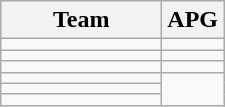<table class=wikitable>
<tr>
<th width=100>Team</th>
<th>APG</th>
</tr>
<tr>
<td></td>
<td></td>
</tr>
<tr>
<td></td>
<td></td>
</tr>
<tr>
<td></td>
<td></td>
</tr>
<tr>
<td></td>
<td rowspan=3></td>
</tr>
<tr>
<td></td>
</tr>
<tr>
<td></td>
</tr>
</table>
